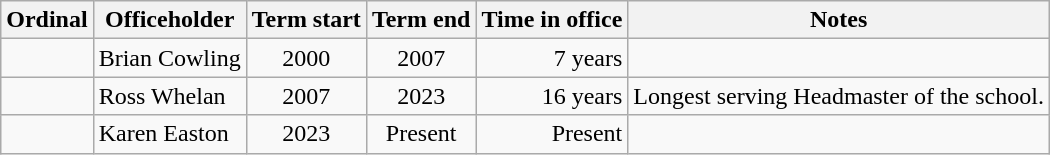<table class="wikitable sortable">
<tr>
<th>Ordinal</th>
<th>Officeholder</th>
<th>Term start</th>
<th>Term end</th>
<th>Time in office</th>
<th>Notes</th>
</tr>
<tr>
<td align=center></td>
<td>Brian Cowling</td>
<td align=center>2000</td>
<td align=center>2007</td>
<td align=right>7 years</td>
<td></td>
</tr>
<tr>
<td align=center></td>
<td>Ross Whelan</td>
<td align=center>2007</td>
<td align=center>2023</td>
<td align="right">16 years</td>
<td>Longest serving Headmaster of the school.</td>
</tr>
<tr>
<td align=center></td>
<td>Karen Easton</td>
<td align=center>2023</td>
<td align=center>Present</td>
<td align="right">Present</td>
<td></td>
</tr>
</table>
